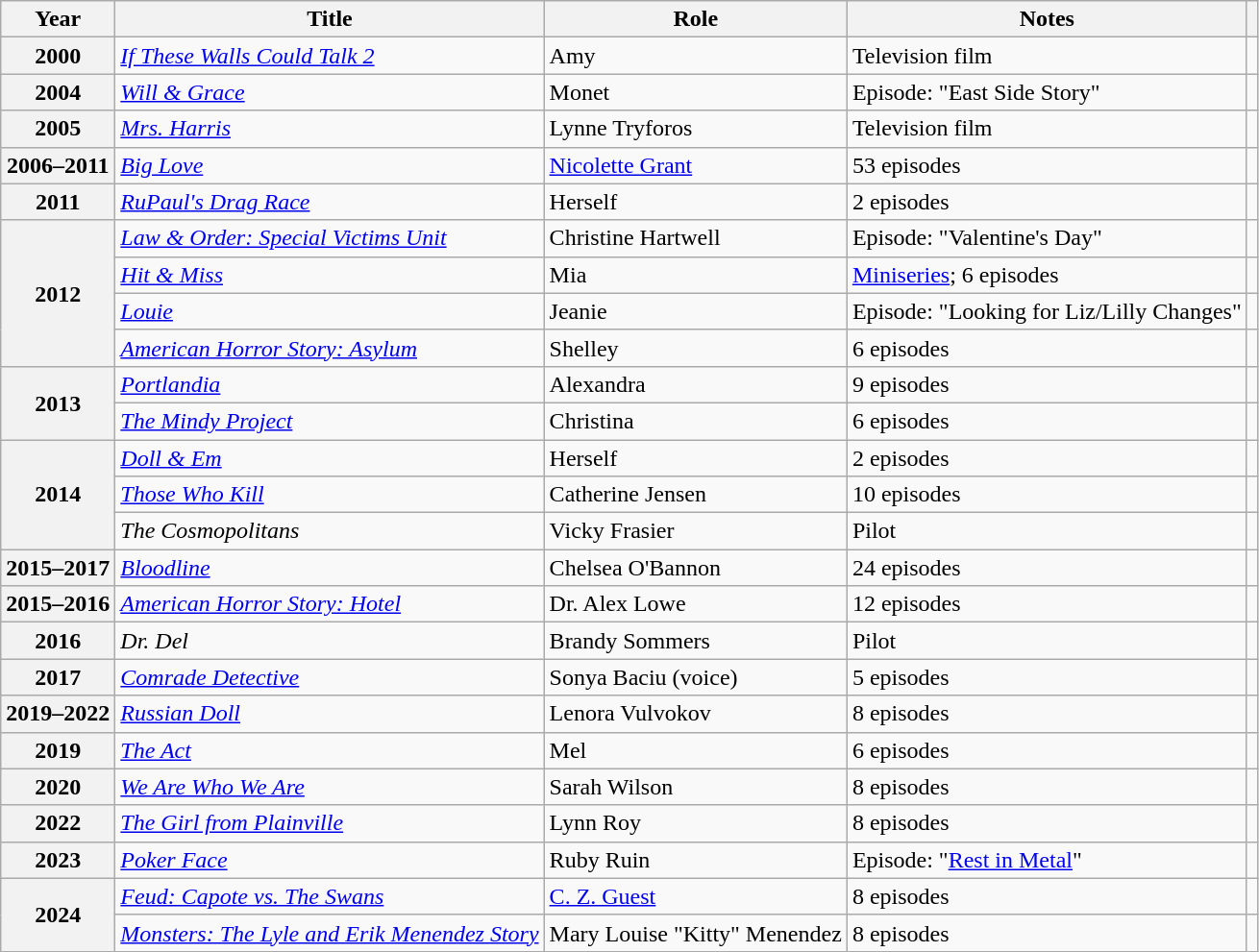<table class="wikitable plainrowheaders sortable" style="margin-right: 0;">
<tr>
<th scope="col">Year</th>
<th scope="col">Title</th>
<th scope="col">Role</th>
<th scope="col" class="unsortable">Notes</th>
<th scope="col" class="unsortable"></th>
</tr>
<tr>
<th scope="row">2000</th>
<td><em><a href='#'>If These Walls Could Talk 2</a></em></td>
<td>Amy</td>
<td>Television film</td>
<td align=center></td>
</tr>
<tr>
<th scope="row">2004</th>
<td><em><a href='#'>Will & Grace</a></em></td>
<td>Monet</td>
<td>Episode: "East Side Story"</td>
<td align=center></td>
</tr>
<tr>
<th scope="row">2005</th>
<td><em><a href='#'>Mrs. Harris</a></em></td>
<td>Lynne Tryforos</td>
<td>Television film</td>
<td align=center></td>
</tr>
<tr>
<th scope="row">2006–2011</th>
<td><em><a href='#'>Big Love</a></em></td>
<td><a href='#'>Nicolette Grant</a></td>
<td>53 episodes</td>
<td align=center></td>
</tr>
<tr>
<th scope="row">2011</th>
<td><em><a href='#'>RuPaul's Drag Race</a></em></td>
<td>Herself</td>
<td>2 episodes</td>
<td align=center></td>
</tr>
<tr>
<th rowspan="4" scope="row">2012</th>
<td><em><a href='#'>Law & Order: Special Victims Unit</a></em></td>
<td>Christine Hartwell</td>
<td>Episode: "Valentine's Day"</td>
<td align=center></td>
</tr>
<tr>
<td><em><a href='#'>Hit & Miss</a></em></td>
<td>Mia</td>
<td><a href='#'>Miniseries</a>; 6 episodes</td>
<td align=center></td>
</tr>
<tr>
<td><em><a href='#'>Louie</a></em></td>
<td>Jeanie</td>
<td>Episode: "Looking for Liz/Lilly Changes"</td>
<td align=center></td>
</tr>
<tr>
<td><em><a href='#'>American Horror Story: Asylum</a></em></td>
<td>Shelley</td>
<td>6 episodes</td>
<td align=center></td>
</tr>
<tr>
<th rowspan="2" scope="row">2013</th>
<td><em><a href='#'>Portlandia</a></em></td>
<td>Alexandra</td>
<td>9 episodes</td>
<td align=center></td>
</tr>
<tr>
<td><em><a href='#'>The Mindy Project</a></em></td>
<td>Christina</td>
<td>6 episodes</td>
<td align=center></td>
</tr>
<tr>
<th rowspan="3" scope="row">2014</th>
<td><em><a href='#'>Doll & Em</a></em></td>
<td>Herself</td>
<td>2 episodes</td>
<td align=center></td>
</tr>
<tr>
<td><em><a href='#'>Those Who Kill</a></em></td>
<td>Catherine Jensen</td>
<td>10 episodes</td>
<td align=center></td>
</tr>
<tr>
<td><em>The Cosmopolitans</em></td>
<td>Vicky Frasier</td>
<td>Pilot</td>
<td align=center></td>
</tr>
<tr>
<th scope="row">2015–2017</th>
<td><em><a href='#'>Bloodline</a></em></td>
<td>Chelsea O'Bannon</td>
<td>24 episodes</td>
<td align=center></td>
</tr>
<tr>
<th scope="row">2015–2016</th>
<td><em><a href='#'>American Horror Story: Hotel</a></em></td>
<td>Dr. Alex Lowe</td>
<td>12 episodes</td>
<td align=center></td>
</tr>
<tr>
<th scope="row">2016</th>
<td><em>Dr. Del</em></td>
<td>Brandy Sommers</td>
<td>Pilot</td>
<td align=center></td>
</tr>
<tr>
<th scope="row">2017</th>
<td><em><a href='#'>Comrade Detective</a></em></td>
<td>Sonya Baciu (voice)</td>
<td>5 episodes</td>
<td align=center></td>
</tr>
<tr>
<th scope="row">2019–2022</th>
<td><em><a href='#'>Russian Doll</a></em></td>
<td>Lenora Vulvokov</td>
<td>8 episodes</td>
<td align=center></td>
</tr>
<tr>
<th scope="row">2019</th>
<td><em><a href='#'>The Act</a></em></td>
<td>Mel</td>
<td>6 episodes</td>
<td align=center></td>
</tr>
<tr>
<th scope="row">2020</th>
<td><em><a href='#'>We Are Who We Are</a></em></td>
<td>Sarah Wilson</td>
<td>8 episodes</td>
<td align=center></td>
</tr>
<tr>
<th scope="row">2022</th>
<td><em><a href='#'>The Girl from Plainville</a></em></td>
<td>Lynn Roy</td>
<td>8 episodes</td>
<td align=center></td>
</tr>
<tr>
<th scope="row">2023</th>
<td><em><a href='#'>Poker Face</a></em></td>
<td>Ruby Ruin</td>
<td>Episode: "<a href='#'>Rest in Metal</a>"</td>
<td align=center></td>
</tr>
<tr>
<th rowspan="2" scope="row">2024</th>
<td><em><a href='#'>Feud: Capote vs. The Swans</a></em></td>
<td><a href='#'>C. Z. Guest</a></td>
<td>8 episodes</td>
<td align=center></td>
</tr>
<tr>
<td><em><a href='#'>Monsters: The Lyle and Erik Menendez Story</a></em></td>
<td>Mary Louise "Kitty" Menendez</td>
<td>8 episodes</td>
<td></td>
</tr>
</table>
